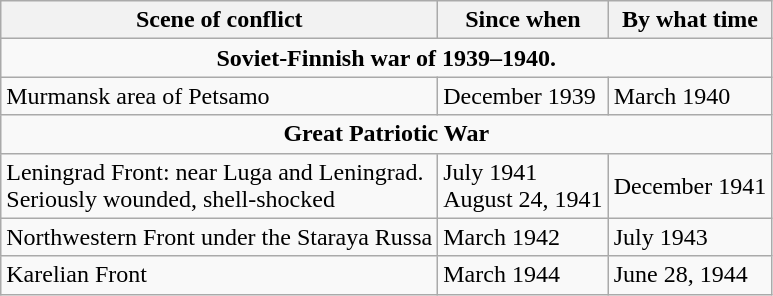<table class="wikitable">
<tr>
<th>Scene of conflict</th>
<th>Since when</th>
<th>By what time</th>
</tr>
<tr>
<td colspan="30" align="center"><strong>Soviet-Finnish war of 1939–1940.</strong></td>
</tr>
<tr>
<td>Murmansk area of Petsamo</td>
<td>December 1939</td>
<td>March 1940</td>
</tr>
<tr>
<td colspan="30" align="center"><strong>Great Patriotic War</strong></td>
</tr>
<tr>
<td>Leningrad Front: near Luga and Leningrad.<br>Seriously wounded, shell-shocked</td>
<td>July 1941<br>August 24, 1941</td>
<td>December 1941</td>
</tr>
<tr>
<td>Northwestern Front under the Staraya Russa</td>
<td>March 1942</td>
<td>July 1943</td>
</tr>
<tr>
<td>Karelian Front</td>
<td>March 1944</td>
<td>June 28, 1944</td>
</tr>
</table>
